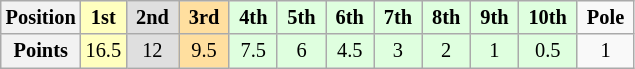<table class="wikitable" style="font-size:85%; text-align:center">
<tr>
<th>Position</th>
<td style="background:#FFFFBF;"> <strong>1st</strong> </td>
<td style="background:#DFDFDF;"> <strong>2nd</strong> </td>
<td style="background:#FFDF9F;"> <strong>3rd</strong> </td>
<td style="background:#DFFFDF;"> <strong>4th</strong> </td>
<td style="background:#DFFFDF;"> <strong>5th</strong> </td>
<td style="background:#DFFFDF;"> <strong>6th</strong> </td>
<td style="background:#DFFFDF;"> <strong>7th</strong> </td>
<td style="background:#DFFFDF;"> <strong>8th</strong> </td>
<td style="background:#DFFFDF;"> <strong>9th</strong> </td>
<td style="background:#DFFFDF;"> <strong>10th</strong> </td>
<td> <strong>Pole</strong> </td>
</tr>
<tr>
<th>Points</th>
<td style="background:#FFFFBF;">16.5</td>
<td style="background:#DFDFDF;">12</td>
<td style="background:#FFDF9F;">9.5</td>
<td style="background:#DFFFDF;">7.5</td>
<td style="background:#DFFFDF;">6</td>
<td style="background:#DFFFDF;">4.5</td>
<td style="background:#DFFFDF;">3</td>
<td style="background:#DFFFDF;">2</td>
<td style="background:#DFFFDF;">1</td>
<td style="background:#DFFFDF;">0.5</td>
<td>1</td>
</tr>
</table>
